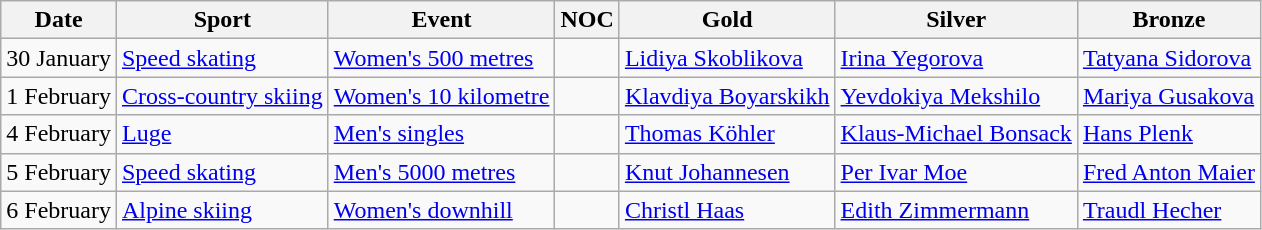<table class="wikitable">
<tr>
<th>Date</th>
<th>Sport</th>
<th>Event</th>
<th>NOC</th>
<th>Gold</th>
<th>Silver</th>
<th>Bronze</th>
</tr>
<tr>
<td>30 January</td>
<td><a href='#'>Speed skating</a></td>
<td><a href='#'>Women's 500 metres</a></td>
<td></td>
<td><a href='#'>Lidiya Skoblikova</a></td>
<td><a href='#'>Irina Yegorova</a></td>
<td><a href='#'>Tatyana Sidorova</a></td>
</tr>
<tr>
<td>1 February</td>
<td><a href='#'>Cross-country skiing</a></td>
<td><a href='#'>Women's 10 kilometre</a></td>
<td></td>
<td><a href='#'>Klavdiya Boyarskikh</a></td>
<td><a href='#'>Yevdokiya Mekshilo</a></td>
<td><a href='#'>Mariya Gusakova</a></td>
</tr>
<tr>
<td>4 February</td>
<td><a href='#'>Luge</a></td>
<td><a href='#'>Men's singles</a></td>
<td></td>
<td><a href='#'>Thomas Köhler</a></td>
<td><a href='#'>Klaus-Michael Bonsack</a></td>
<td><a href='#'>Hans Plenk</a></td>
</tr>
<tr>
<td>5 February</td>
<td><a href='#'>Speed skating</a></td>
<td><a href='#'>Men's 5000 metres</a></td>
<td></td>
<td><a href='#'>Knut Johannesen</a></td>
<td><a href='#'>Per Ivar Moe</a></td>
<td><a href='#'>Fred Anton Maier</a></td>
</tr>
<tr>
<td>6 February</td>
<td><a href='#'>Alpine skiing</a></td>
<td><a href='#'>Women's downhill</a></td>
<td></td>
<td><a href='#'>Christl Haas</a></td>
<td><a href='#'>Edith Zimmermann</a></td>
<td><a href='#'>Traudl Hecher</a></td>
</tr>
</table>
